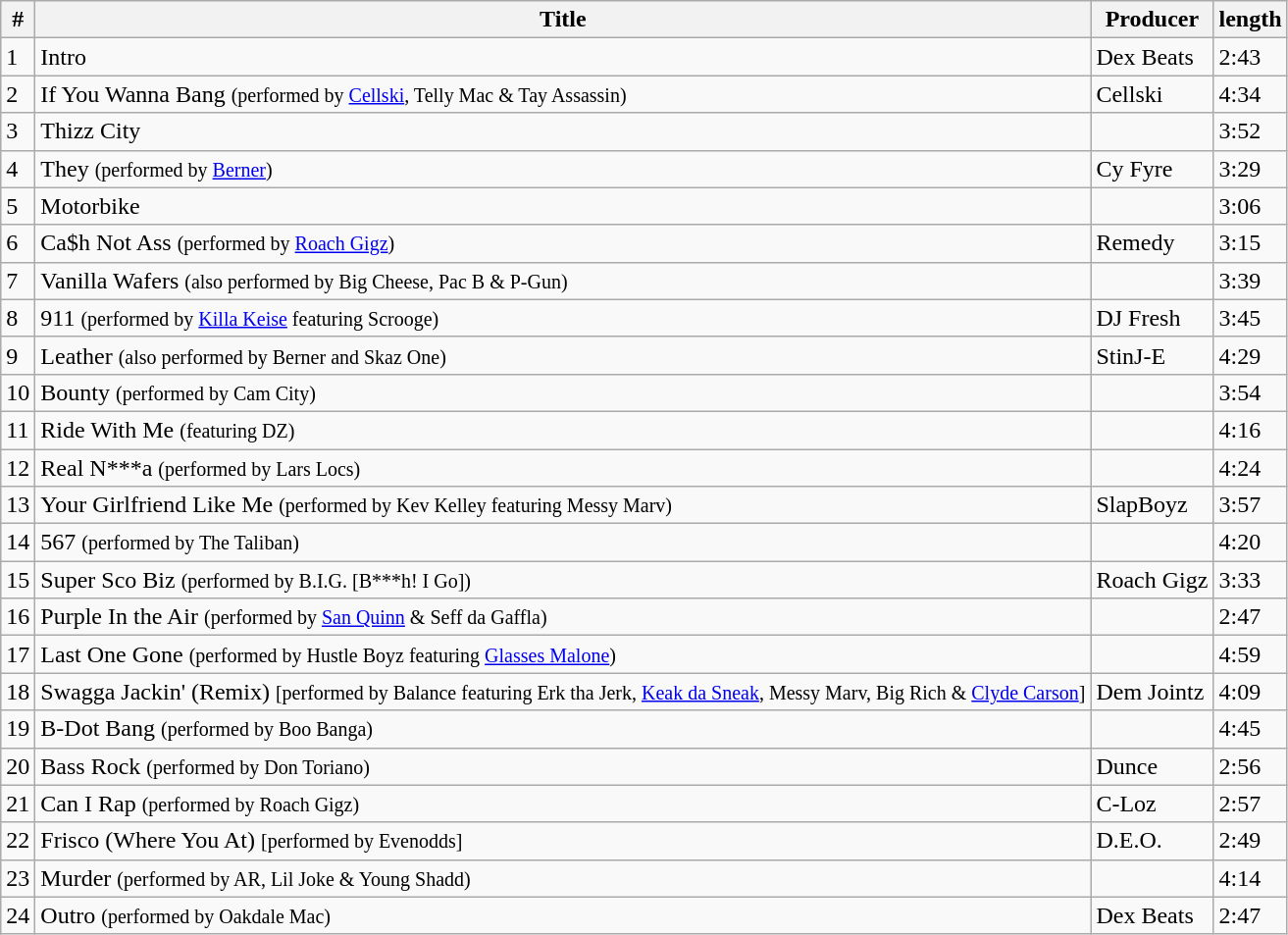<table class="wikitable">
<tr>
<th>#</th>
<th>Title</th>
<th>Producer</th>
<th>length</th>
</tr>
<tr>
<td>1</td>
<td>Intro</td>
<td>Dex Beats</td>
<td>2:43</td>
</tr>
<tr>
<td>2</td>
<td>If You Wanna Bang <small>(performed by <a href='#'>Cellski</a>, Telly Mac & Tay Assassin)</small></td>
<td>Cellski</td>
<td>4:34</td>
</tr>
<tr>
<td>3</td>
<td>Thizz City</td>
<td></td>
<td>3:52</td>
</tr>
<tr>
<td>4</td>
<td>They <small>(performed by <a href='#'>Berner</a>)</small></td>
<td>Cy Fyre</td>
<td>3:29</td>
</tr>
<tr>
<td>5</td>
<td>Motorbike</td>
<td></td>
<td>3:06</td>
</tr>
<tr>
<td>6</td>
<td>Ca$h Not Ass <small>(performed by <a href='#'>Roach Gigz</a>)</small></td>
<td>Remedy</td>
<td>3:15</td>
</tr>
<tr>
<td>7</td>
<td>Vanilla Wafers <small>(also performed by Big Cheese, Pac B & P-Gun)</small></td>
<td></td>
<td>3:39</td>
</tr>
<tr>
<td>8</td>
<td>911 <small>(performed by <a href='#'>Killa Keise</a> featuring Scrooge)</small></td>
<td>DJ Fresh</td>
<td>3:45</td>
</tr>
<tr>
<td>9</td>
<td>Leather <small>(also performed by Berner and Skaz One)</small></td>
<td>StinJ-E</td>
<td>4:29</td>
</tr>
<tr>
<td>10</td>
<td>Bounty <small>(performed by Cam City)</small></td>
<td></td>
<td>3:54</td>
</tr>
<tr>
<td>11</td>
<td>Ride With Me <small>(featuring DZ)</small></td>
<td></td>
<td>4:16</td>
</tr>
<tr>
<td>12</td>
<td>Real N***a <small>(performed by Lars Locs)</small></td>
<td></td>
<td>4:24</td>
</tr>
<tr>
<td>13</td>
<td>Your Girlfriend Like Me <small>(performed by Kev Kelley featuring Messy Marv)</small></td>
<td>SlapBoyz</td>
<td>3:57</td>
</tr>
<tr>
<td>14</td>
<td>567 <small>(performed by The Taliban)</small></td>
<td></td>
<td>4:20</td>
</tr>
<tr>
<td>15</td>
<td>Super Sco Biz <small>(performed by B.I.G. [B***h! I Go])</small></td>
<td>Roach Gigz</td>
<td>3:33</td>
</tr>
<tr>
<td>16</td>
<td>Purple In the Air <small>(performed by <a href='#'>San Quinn</a> & Seff da Gaffla)</small></td>
<td></td>
<td>2:47</td>
</tr>
<tr>
<td>17</td>
<td>Last One Gone <small>(performed by Hustle Boyz featuring <a href='#'>Glasses Malone</a>)</small></td>
<td></td>
<td>4:59</td>
</tr>
<tr>
<td>18</td>
<td>Swagga Jackin' (Remix) <small>[performed by Balance featuring Erk tha Jerk, <a href='#'>Keak da Sneak</a>, Messy Marv, Big Rich & <a href='#'>Clyde Carson</a>]</small></td>
<td>Dem Jointz</td>
<td>4:09</td>
</tr>
<tr>
<td>19</td>
<td>B-Dot Bang <small>(performed by Boo Banga)</small></td>
<td></td>
<td>4:45</td>
</tr>
<tr>
<td>20</td>
<td>Bass Rock <small>(performed by Don Toriano)</small></td>
<td>Dunce</td>
<td>2:56</td>
</tr>
<tr>
<td>21</td>
<td>Can I Rap <small>(performed by Roach Gigz)</small></td>
<td>C-Loz</td>
<td>2:57</td>
</tr>
<tr>
<td>22</td>
<td>Frisco (Where You At) <small>[performed by Evenodds]</small></td>
<td>D.E.O.</td>
<td>2:49</td>
</tr>
<tr>
<td>23</td>
<td>Murder <small>(performed by AR, Lil Joke & Young Shadd)</small></td>
<td></td>
<td>4:14</td>
</tr>
<tr>
<td>24</td>
<td>Outro <small>(performed by Oakdale Mac)</small></td>
<td>Dex Beats</td>
<td>2:47</td>
</tr>
</table>
